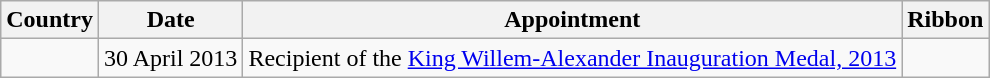<table class="wikitable sortable" style="margin:0.5em 1em 0.5em 0; border:1px solid #005566; border-collapse:collapse;">
<tr>
<th>Country</th>
<th>Date</th>
<th>Appointment</th>
<th>Ribbon</th>
</tr>
<tr>
<td></td>
<td>30 April 2013</td>
<td>Recipient of the <a href='#'>King Willem-Alexander Inauguration Medal, 2013</a></td>
<td></td>
</tr>
</table>
